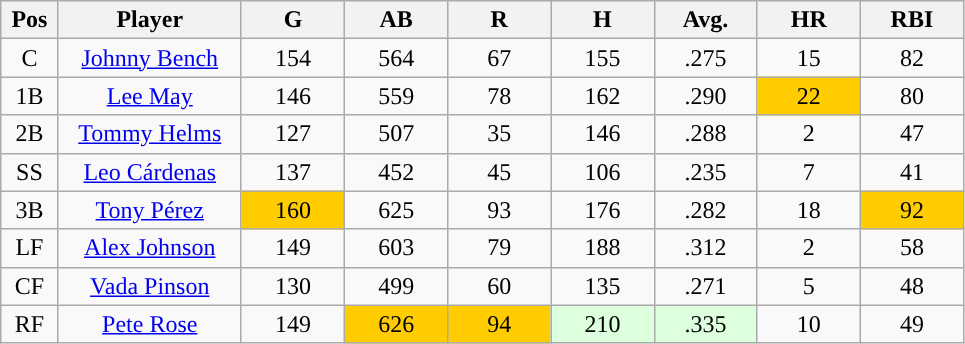<table class="wikitable sortable">
<tr>
<th bgcolor="#DDDDFF" width="5%">Pos</th>
<th bgcolor="#DDDDFF" width="16%">Player</th>
<th bgcolor="#DDDDFF" width="9%">G</th>
<th bgcolor="#DDDDFF" width="9%">AB</th>
<th bgcolor="#DDDDFF" width="9%">R</th>
<th bgcolor="#DDDDFF" width="9%">H</th>
<th bgcolor="#DDDDFF" width="9%">Avg.</th>
<th bgcolor="#DDDDFF" width="9%">HR</th>
<th bgcolor="#DDDDFF" width="9%">RBI</th>
</tr>
<tr align="center">
<td>C</td>
<td><a href='#'>Johnny Bench</a></td>
<td>154</td>
<td>564</td>
<td>67</td>
<td>155</td>
<td>.275</td>
<td>15</td>
<td>82</td>
</tr>
<tr align=center>
<td>1B</td>
<td><a href='#'>Lee May</a></td>
<td>146</td>
<td>559</td>
<td>78</td>
<td>162</td>
<td>.290</td>
<td style="background:#fc0;">22</td>
<td>80</td>
</tr>
<tr align=center>
<td>2B</td>
<td><a href='#'>Tommy Helms</a></td>
<td>127</td>
<td>507</td>
<td>35</td>
<td>146</td>
<td>.288</td>
<td>2</td>
<td>47</td>
</tr>
<tr align=center>
<td>SS</td>
<td><a href='#'>Leo Cárdenas</a></td>
<td>137</td>
<td>452</td>
<td>45</td>
<td>106</td>
<td>.235</td>
<td>7</td>
<td>41</td>
</tr>
<tr align=center>
<td>3B</td>
<td><a href='#'>Tony Pérez</a></td>
<td style="background:#fc0;">160</td>
<td>625</td>
<td>93</td>
<td>176</td>
<td>.282</td>
<td>18</td>
<td style="background:#fc0;">92</td>
</tr>
<tr align=center>
<td>LF</td>
<td><a href='#'>Alex Johnson</a></td>
<td>149</td>
<td>603</td>
<td>79</td>
<td>188</td>
<td>.312</td>
<td>2</td>
<td>58</td>
</tr>
<tr align=center>
<td>CF</td>
<td><a href='#'>Vada Pinson</a></td>
<td>130</td>
<td>499</td>
<td>60</td>
<td>135</td>
<td>.271</td>
<td>5</td>
<td>48</td>
</tr>
<tr align=center>
<td>RF</td>
<td><a href='#'>Pete Rose</a></td>
<td>149</td>
<td style="background:#fc0;">626</td>
<td style="background:#fc0;">94</td>
<td style="background:#DDFFDD;">210</td>
<td style="background:#DDFFDD;">.335</td>
<td>10</td>
<td>49</td>
</tr>
</table>
